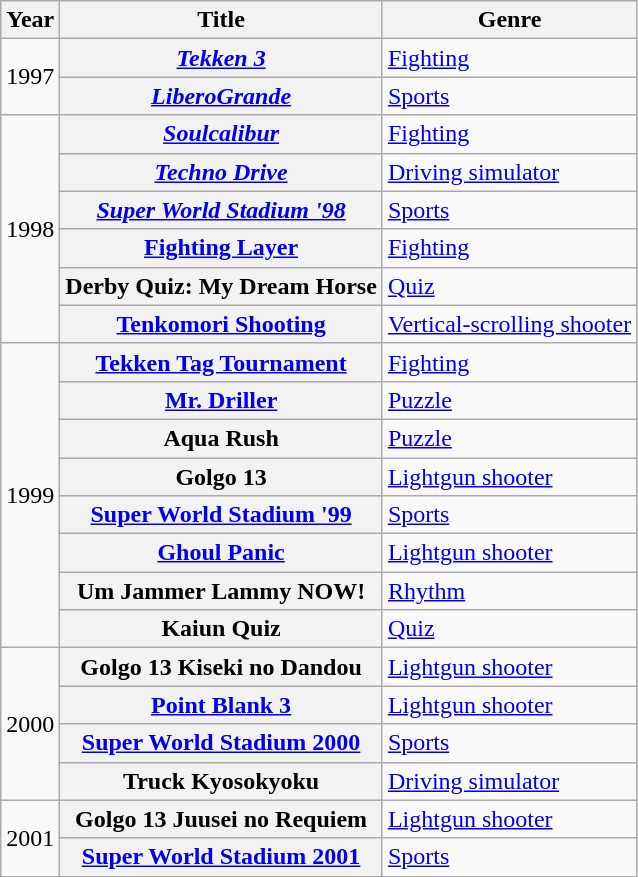<table class="wikitable sortable plainrowheaders">
<tr>
<th scope="col">Year</th>
<th scope="col">Title</th>
<th scope="col">Genre</th>
</tr>
<tr>
<td rowspan="2" style="text-align: center;">1997</td>
<th scope="row"><em><a href='#'>Tekken 3</a></em></th>
<td><a href='#'>Fighting</a></td>
</tr>
<tr>
<th scope=row><em><a href='#'>LiberoGrande</a></em></th>
<td><a href='#'>Sports</a></td>
</tr>
<tr>
<td rowspan="6" style="text-align: center;">1998</td>
<th scope="row"><em><a href='#'>Soulcalibur</a></em></th>
<td><a href='#'>Fighting</a></td>
</tr>
<tr>
<th scope=row><em><a href='#'>Techno Drive</a></em></th>
<td><a href='#'>Driving simulator</a></td>
</tr>
<tr>
<th scope=row><em><a href='#'>Super World Stadium '98</a></th>
<td><a href='#'>Sports</a></td>
</tr>
<tr>
<th scope=row></em><a href='#'>Fighting Layer</a><em></th>
<td><a href='#'>Fighting</a></td>
</tr>
<tr>
<th scope=row></em>Derby Quiz: My Dream Horse<em></th>
<td><a href='#'>Quiz</a></td>
</tr>
<tr>
<th scope=row></em><a href='#'>Tenkomori Shooting</a><em></th>
<td><a href='#'>Vertical-scrolling shooter</a></td>
</tr>
<tr>
<td rowspan="8" style="text-align: center;">1999</td>
<th scope="row"></em><a href='#'>Tekken Tag Tournament</a><em></th>
<td><a href='#'>Fighting</a></td>
</tr>
<tr>
<th scope="row"></em><a href='#'>Mr. Driller</a><em></th>
<td><a href='#'>Puzzle</a></td>
</tr>
<tr>
<th scope="row"></em>Aqua Rush<em></th>
<td><a href='#'>Puzzle</a></td>
</tr>
<tr>
<th scope="row"></em>Golgo 13<em></th>
<td><a href='#'>Lightgun shooter</a></td>
</tr>
<tr>
<th scope="row"></em><a href='#'>Super World Stadium '99</a><em></th>
<td><a href='#'>Sports</a></td>
</tr>
<tr>
<th scope="row"></em><a href='#'>Ghoul Panic</a><em></th>
<td><a href='#'>Lightgun shooter</a></td>
</tr>
<tr>
<th scope="row"></em>Um Jammer Lammy NOW!<em></th>
<td><a href='#'>Rhythm</a></td>
</tr>
<tr>
<th scope="row"></em>Kaiun Quiz<em></th>
<td><a href='#'>Quiz</a></td>
</tr>
<tr>
<td rowspan="4" style="text-align: center;">2000</td>
<th scope="row"></em>Golgo 13 Kiseki no Dandou<em></th>
<td><a href='#'>Lightgun shooter</a></td>
</tr>
<tr>
<th scope="row"></em><a href='#'>Point Blank 3</a><em></th>
<td><a href='#'>Lightgun shooter</a></td>
</tr>
<tr>
<th scope="row"></em><a href='#'>Super World Stadium 2000</a><em></th>
<td><a href='#'>Sports</a></td>
</tr>
<tr>
<th scope="row"></em>Truck Kyosokyoku<em></th>
<td><a href='#'>Driving simulator</a></td>
</tr>
<tr>
<td rowspan="2" style="text-align: center;">2001</td>
<th scope="row"></em>Golgo 13 Juusei no Requiem<em></th>
<td><a href='#'>Lightgun shooter</a></td>
</tr>
<tr>
<th scope="row"></em><a href='#'>Super World Stadium 2001</a><em></th>
<td><a href='#'>Sports</a></td>
</tr>
</table>
